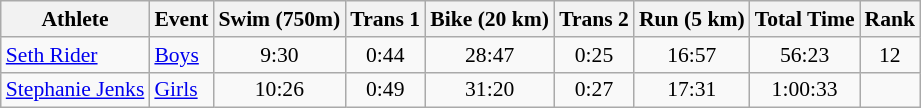<table class="wikitable" style="font-size:90%;">
<tr>
<th>Athlete</th>
<th>Event</th>
<th>Swim (750m)</th>
<th>Trans 1</th>
<th>Bike (20 km)</th>
<th>Trans 2</th>
<th>Run (5 km)</th>
<th>Total Time</th>
<th>Rank</th>
</tr>
<tr align=center>
<td align=left><a href='#'>Seth Rider</a></td>
<td align=left><a href='#'>Boys</a></td>
<td>9:30</td>
<td>0:44</td>
<td>28:47</td>
<td>0:25</td>
<td>16:57</td>
<td>56:23</td>
<td>12</td>
</tr>
<tr align=center>
<td align=left><a href='#'>Stephanie Jenks</a></td>
<td align=left><a href='#'>Girls</a></td>
<td>10:26</td>
<td>0:49</td>
<td>31:20</td>
<td>0:27</td>
<td>17:31</td>
<td>1:00:33</td>
<td></td>
</tr>
</table>
